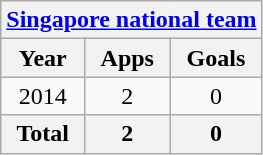<table class="wikitable" style="text-align:center">
<tr>
<th colspan=3><a href='#'>Singapore national team</a></th>
</tr>
<tr>
<th>Year</th>
<th>Apps</th>
<th>Goals</th>
</tr>
<tr>
<td>2014</td>
<td>2</td>
<td>0</td>
</tr>
<tr>
<th>Total</th>
<th>2</th>
<th>0</th>
</tr>
</table>
